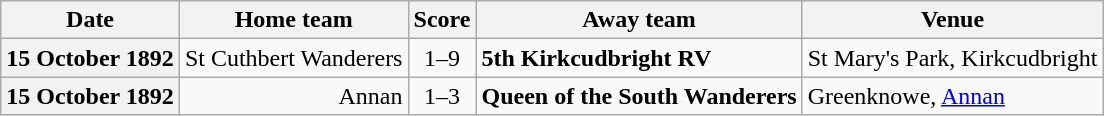<table class="wikitable football-result-list" style="max-width: 80em; text-align: center">
<tr>
<th scope="col">Date</th>
<th scope="col">Home team</th>
<th scope="col">Score</th>
<th scope="col">Away team</th>
<th scope="col">Venue</th>
</tr>
<tr>
<th scope="row">15 October 1892</th>
<td align=right>St Cuthbert Wanderers</td>
<td>1–9</td>
<td align=left><strong>5th Kirkcudbright RV</strong></td>
<td align=left>St Mary's Park, Kirkcudbright</td>
</tr>
<tr>
<th scope="row">15 October 1892</th>
<td align=right>Annan</td>
<td>1–3</td>
<td align=left><strong>Queen of the South Wanderers</strong></td>
<td align=left>Greenknowe, <a href='#'>Annan</a></td>
</tr>
</table>
